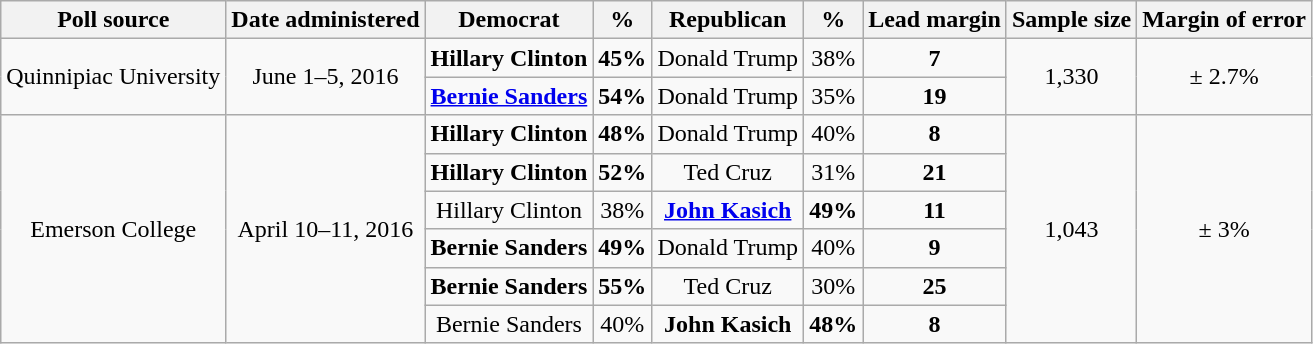<table class="wikitable" style="text-align:center;">
<tr style="vertical-align:bottom;">
<th>Poll source</th>
<th>Date administered</th>
<th>Democrat</th>
<th>%</th>
<th>Republican</th>
<th>%</th>
<th>Lead margin</th>
<th>Sample size</th>
<th>Margin of error</th>
</tr>
<tr>
<td rowspan=2>Quinnipiac University</td>
<td rowspan=2>June 1–5, 2016</td>
<td><strong>Hillary Clinton</strong></td>
<td><strong>45%</strong></td>
<td>Donald Trump</td>
<td>38%</td>
<td><strong>7</strong></td>
<td rowspan=2>1,330</td>
<td rowspan=2>± 2.7%</td>
</tr>
<tr>
<td><strong><a href='#'>Bernie Sanders</a></strong></td>
<td><strong>54%</strong></td>
<td>Donald Trump</td>
<td>35%</td>
<td><strong>19</strong></td>
</tr>
<tr>
<td rowspan=6>Emerson College</td>
<td rowspan=6>April 10–11, 2016</td>
<td><strong>Hillary Clinton</strong></td>
<td><strong>48%</strong></td>
<td>Donald Trump</td>
<td>40%</td>
<td><strong>8</strong></td>
<td rowspan=6>1,043</td>
<td rowspan=6>± 3%</td>
</tr>
<tr>
<td><strong>Hillary Clinton</strong></td>
<td><strong>52%</strong></td>
<td>Ted Cruz</td>
<td>31%</td>
<td><strong>21</strong></td>
</tr>
<tr>
<td>Hillary Clinton</td>
<td>38%</td>
<td><strong><a href='#'>John Kasich</a></strong></td>
<td><strong>49%</strong></td>
<td><strong>11</strong></td>
</tr>
<tr>
<td><strong>Bernie Sanders</strong></td>
<td><strong>49%</strong></td>
<td>Donald Trump</td>
<td>40%</td>
<td><strong>9</strong></td>
</tr>
<tr>
<td><strong>Bernie Sanders</strong></td>
<td><strong>55%</strong></td>
<td>Ted Cruz</td>
<td>30%</td>
<td><strong>25</strong></td>
</tr>
<tr>
<td>Bernie Sanders</td>
<td>40%</td>
<td><strong>John Kasich</strong></td>
<td><strong>48%</strong></td>
<td><strong>8</strong></td>
</tr>
</table>
